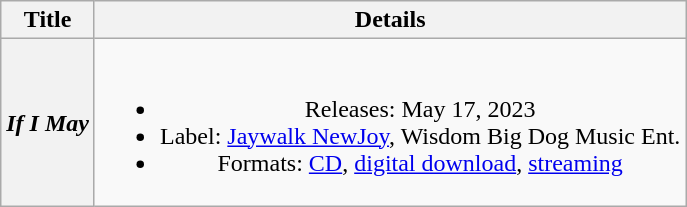<table class="wikitable plainrowheaders" style="text-align:center">
<tr>
<th scope="col">Title</th>
<th scope="col">Details</th>
</tr>
<tr>
<th scope="row"><em>If I May</em></th>
<td><br><ul><li>Releases: May 17, 2023</li><li>Label: <a href='#'>Jaywalk NewJoy</a>, Wisdom Big Dog Music Ent.</li><li>Formats: <a href='#'>CD</a>, <a href='#'>digital download</a>, <a href='#'>streaming</a></li></ul></td>
</tr>
</table>
